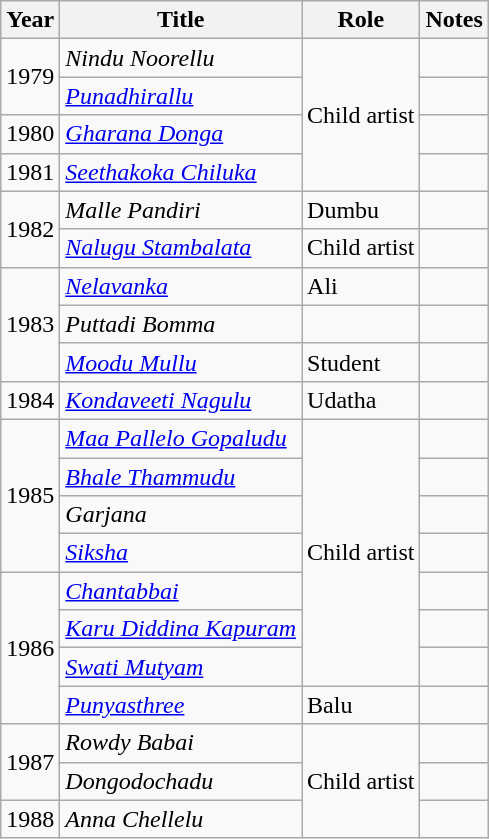<table class="wikitable sortable">
<tr>
<th scope="col">Year</th>
<th scope="col">Title</th>
<th scope="col">Role</th>
<th class="unsortable" scope="col">Notes</th>
</tr>
<tr>
<td rowspan="2">1979</td>
<td><em>Nindu Noorellu</em></td>
<td rowspan="4">Child artist</td>
<td></td>
</tr>
<tr>
<td><em><a href='#'>Punadhirallu</a></em></td>
<td></td>
</tr>
<tr>
<td>1980</td>
<td><em><a href='#'>Gharana Donga</a></em></td>
<td></td>
</tr>
<tr>
<td>1981</td>
<td><em><a href='#'>Seethakoka Chiluka</a></em></td>
<td></td>
</tr>
<tr>
<td rowspan="2">1982</td>
<td><em>Malle Pandiri</em></td>
<td>Dumbu</td>
<td></td>
</tr>
<tr>
<td><em><a href='#'>Nalugu Stambalata</a></em></td>
<td>Child artist</td>
<td></td>
</tr>
<tr>
<td rowspan="3">1983</td>
<td><em><a href='#'>Nelavanka</a></em></td>
<td>Ali</td>
<td></td>
</tr>
<tr>
<td><em>Puttadi Bomma</em></td>
<td></td>
<td></td>
</tr>
<tr>
<td><em><a href='#'>Moodu Mullu</a></em></td>
<td>Student</td>
<td></td>
</tr>
<tr>
<td>1984</td>
<td><em><a href='#'>Kondaveeti Nagulu</a></em></td>
<td>Udatha</td>
<td></td>
</tr>
<tr>
<td rowspan="4">1985</td>
<td><em><a href='#'>Maa Pallelo Gopaludu</a></em></td>
<td rowspan="7">Child artist</td>
<td></td>
</tr>
<tr>
<td><em><a href='#'>Bhale Thammudu</a></em></td>
<td></td>
</tr>
<tr>
<td><em>Garjana</em></td>
<td></td>
</tr>
<tr>
<td><em><a href='#'>Siksha</a></em></td>
<td></td>
</tr>
<tr>
<td rowspan="4">1986</td>
<td><em><a href='#'>Chantabbai</a></em></td>
<td></td>
</tr>
<tr>
<td><em><a href='#'>Karu Diddina Kapuram</a></em></td>
<td></td>
</tr>
<tr>
<td><em><a href='#'>Swati Mutyam</a></em></td>
<td></td>
</tr>
<tr>
<td><em><a href='#'>Punyasthree</a></em></td>
<td>Balu</td>
<td></td>
</tr>
<tr>
<td rowspan="2">1987</td>
<td><em>Rowdy Babai</em></td>
<td rowspan="3">Child artist</td>
<td></td>
</tr>
<tr>
<td><em>Dongodochadu</em></td>
<td></td>
</tr>
<tr>
<td>1988</td>
<td><em>Anna Chellelu</em></td>
<td></td>
</tr>
</table>
